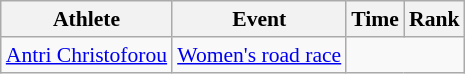<table class="wikitable" style="font-size:90%">
<tr>
<th>Athlete</th>
<th>Event</th>
<th>Time</th>
<th>Rank</th>
</tr>
<tr align=center>
<td align=left><a href='#'>Antri Christoforou</a></td>
<td align=left><a href='#'>Women's road race</a></td>
<td colspan=2></td>
</tr>
</table>
